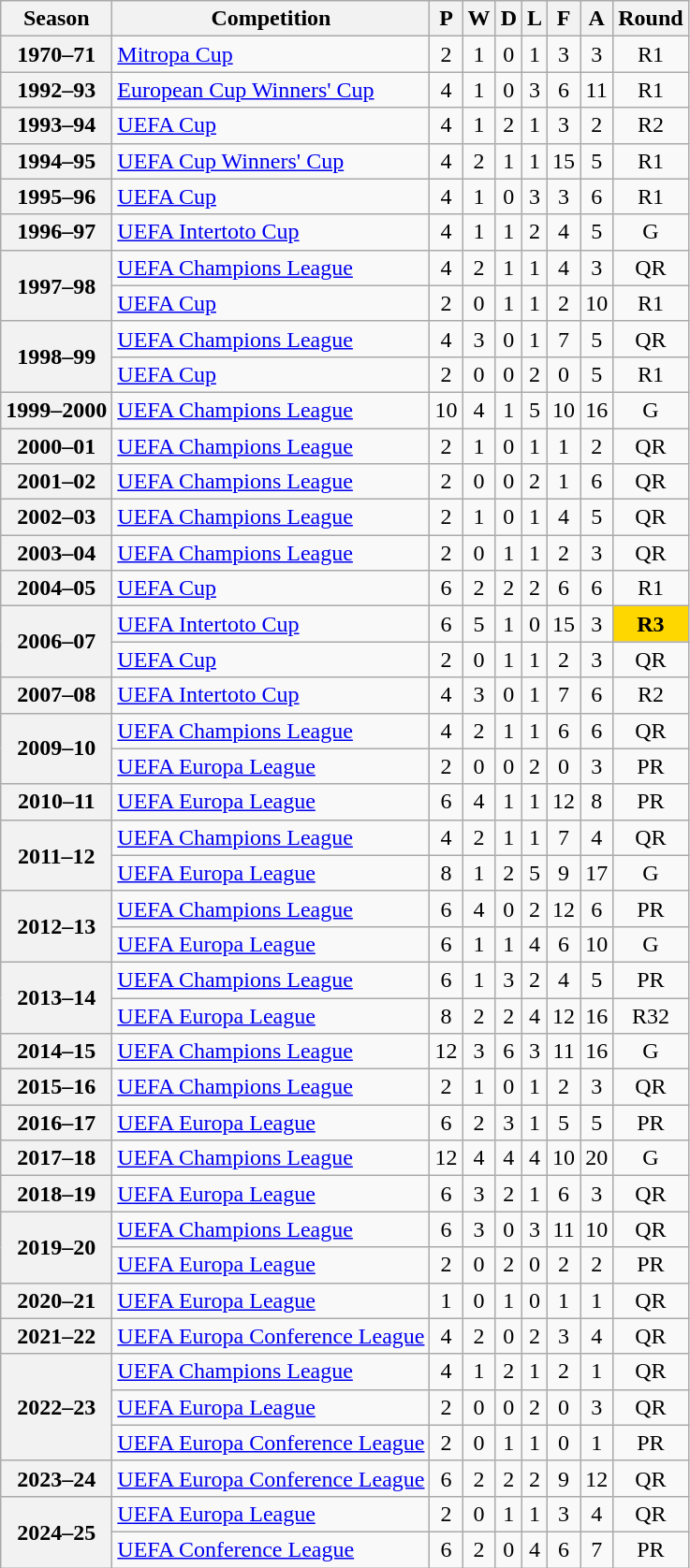<table class="wikitable plainrowheaders sortable" style="text-align:center;">
<tr>
<th scope="col">Season</th>
<th scope="col">Competition</th>
<th scope="col">P</th>
<th scope="col">W</th>
<th scope="col">D</th>
<th scope="col">L</th>
<th scope="col">F</th>
<th scope="col">A</th>
<th scope="col">Round</th>
</tr>
<tr>
<th scope="row" style="text-align:center">1970–71</th>
<td align=left><a href='#'>Mitropa Cup</a></td>
<td>2</td>
<td>1</td>
<td>0</td>
<td>1</td>
<td>3</td>
<td>3</td>
<td>R1</td>
</tr>
<tr>
<th scope="row" style="text-align:center">1992–93</th>
<td align=left><a href='#'>European Cup Winners' Cup</a></td>
<td>4</td>
<td>1</td>
<td>0</td>
<td>3</td>
<td>6</td>
<td>11</td>
<td>R1</td>
</tr>
<tr>
<th scope="row" style="text-align:center">1993–94</th>
<td align=left><a href='#'>UEFA Cup</a></td>
<td>4</td>
<td>1</td>
<td>2</td>
<td>1</td>
<td>3</td>
<td>2</td>
<td>R2</td>
</tr>
<tr>
<th scope="row" style="text-align:center">1994–95</th>
<td align=left><a href='#'>UEFA Cup Winners' Cup</a></td>
<td>4</td>
<td>2</td>
<td>1</td>
<td>1</td>
<td>15</td>
<td>5</td>
<td>R1</td>
</tr>
<tr>
<th scope="row" style="text-align:center">1995–96</th>
<td align=left><a href='#'>UEFA Cup</a></td>
<td>4</td>
<td>1</td>
<td>0</td>
<td>3</td>
<td>3</td>
<td>6</td>
<td>R1</td>
</tr>
<tr>
<th scope="row" style="text-align:center">1996–97</th>
<td align=left><a href='#'>UEFA Intertoto Cup</a></td>
<td>4</td>
<td>1</td>
<td>1</td>
<td>2</td>
<td>4</td>
<td>5</td>
<td>G</td>
</tr>
<tr>
<th scope="row" rowspan="2" style="text-align:center">1997–98</th>
<td align=left><a href='#'>UEFA Champions League</a></td>
<td>4</td>
<td>2</td>
<td>1</td>
<td>1</td>
<td>4</td>
<td>3</td>
<td>QR</td>
</tr>
<tr>
<td align=left><a href='#'>UEFA Cup</a></td>
<td>2</td>
<td>0</td>
<td>1</td>
<td>1</td>
<td>2</td>
<td>10</td>
<td>R1</td>
</tr>
<tr>
<th scope="row" rowspan="2" style="text-align:center">1998–99</th>
<td align=left><a href='#'>UEFA Champions League</a></td>
<td>4</td>
<td>3</td>
<td>0</td>
<td>1</td>
<td>7</td>
<td>5</td>
<td>QR</td>
</tr>
<tr>
<td align=left><a href='#'>UEFA Cup</a></td>
<td>2</td>
<td>0</td>
<td>0</td>
<td>2</td>
<td>0</td>
<td>5</td>
<td>R1</td>
</tr>
<tr>
<th scope="row" style="text-align:center">1999–2000</th>
<td align=left><a href='#'>UEFA Champions League</a></td>
<td>10</td>
<td>4</td>
<td>1</td>
<td>5</td>
<td>10</td>
<td>16</td>
<td>G</td>
</tr>
<tr>
<th scope="row" style="text-align:center">2000–01</th>
<td align=left><a href='#'>UEFA Champions League</a></td>
<td>2</td>
<td>1</td>
<td>0</td>
<td>1</td>
<td>1</td>
<td>2</td>
<td>QR</td>
</tr>
<tr>
<th scope="row" style="text-align:center">2001–02</th>
<td align=left><a href='#'>UEFA Champions League</a></td>
<td>2</td>
<td>0</td>
<td>0</td>
<td>2</td>
<td>1</td>
<td>6</td>
<td>QR</td>
</tr>
<tr>
<th scope="row" style="text-align:center">2002–03</th>
<td align=left><a href='#'>UEFA Champions League</a></td>
<td>2</td>
<td>1</td>
<td>0</td>
<td>1</td>
<td>4</td>
<td>5</td>
<td>QR</td>
</tr>
<tr>
<th scope="row" style="text-align:center">2003–04</th>
<td align=left><a href='#'>UEFA Champions League</a></td>
<td>2</td>
<td>0</td>
<td>1</td>
<td>1</td>
<td>2</td>
<td>3</td>
<td>QR</td>
</tr>
<tr>
<th scope="row" style="text-align:center">2004–05</th>
<td align=left><a href='#'>UEFA Cup</a></td>
<td>6</td>
<td>2</td>
<td>2</td>
<td>2</td>
<td>6</td>
<td>6</td>
<td>R1</td>
</tr>
<tr>
<th scope="row" rowspan="2" style="text-align:center">2006–07</th>
<td align=left><a href='#'>UEFA Intertoto Cup</a></td>
<td>6</td>
<td>5</td>
<td>1</td>
<td>0</td>
<td>15</td>
<td>3</td>
<td bgcolor=gold><strong>R3</strong></td>
</tr>
<tr>
<td align=left><a href='#'>UEFA Cup</a></td>
<td>2</td>
<td>0</td>
<td>1</td>
<td>1</td>
<td>2</td>
<td>3</td>
<td>QR</td>
</tr>
<tr>
<th scope="row" style="text-align:center">2007–08</th>
<td align=left><a href='#'>UEFA Intertoto Cup</a></td>
<td>4</td>
<td>3</td>
<td>0</td>
<td>1</td>
<td>7</td>
<td>6</td>
<td>R2</td>
</tr>
<tr>
<th scope="row" rowspan="2" style="text-align:center">2009–10</th>
<td align=left><a href='#'>UEFA Champions League</a></td>
<td>4</td>
<td>2</td>
<td>1</td>
<td>1</td>
<td>6</td>
<td>6</td>
<td>QR</td>
</tr>
<tr>
<td align=left><a href='#'>UEFA Europa League</a></td>
<td>2</td>
<td>0</td>
<td>0</td>
<td>2</td>
<td>0</td>
<td>3</td>
<td>PR</td>
</tr>
<tr>
<th scope="row" style="text-align:center">2010–11</th>
<td align=left><a href='#'>UEFA Europa League</a></td>
<td>6</td>
<td>4</td>
<td>1</td>
<td>1</td>
<td>12</td>
<td>8</td>
<td>PR</td>
</tr>
<tr>
<th scope="row" rowspan="2" style="text-align:center">2011–12</th>
<td align=left><a href='#'>UEFA Champions League</a></td>
<td>4</td>
<td>2</td>
<td>1</td>
<td>1</td>
<td>7</td>
<td>4</td>
<td>QR</td>
</tr>
<tr>
<td align=left><a href='#'>UEFA Europa League</a></td>
<td>8</td>
<td>1</td>
<td>2</td>
<td>5</td>
<td>9</td>
<td>17</td>
<td>G</td>
</tr>
<tr>
<th scope="row" rowspan="2" style="text-align:center">2012–13</th>
<td align=left><a href='#'>UEFA Champions League</a></td>
<td>6</td>
<td>4</td>
<td>0</td>
<td>2</td>
<td>12</td>
<td>6</td>
<td>PR</td>
</tr>
<tr>
<td align=left><a href='#'>UEFA Europa League</a></td>
<td>6</td>
<td>1</td>
<td>1</td>
<td>4</td>
<td>6</td>
<td>10</td>
<td>G</td>
</tr>
<tr>
<th scope="row" rowspan="2" style="text-align:center">2013–14</th>
<td align=left><a href='#'>UEFA Champions League</a></td>
<td>6</td>
<td>1</td>
<td>3</td>
<td>2</td>
<td>4</td>
<td>5</td>
<td>PR</td>
</tr>
<tr>
<td align=left><a href='#'>UEFA Europa League</a></td>
<td>8</td>
<td>2</td>
<td>2</td>
<td>4</td>
<td>12</td>
<td>16</td>
<td>R32</td>
</tr>
<tr>
<th scope="row" style="text-align:center">2014–15</th>
<td align=left><a href='#'>UEFA Champions League</a></td>
<td>12</td>
<td>3</td>
<td>6</td>
<td>3</td>
<td>11</td>
<td>16</td>
<td>G</td>
</tr>
<tr>
<th scope="row" style="text-align:center">2015–16</th>
<td align=left><a href='#'>UEFA Champions League</a></td>
<td>2</td>
<td>1</td>
<td>0</td>
<td>1</td>
<td>2</td>
<td>3</td>
<td>QR</td>
</tr>
<tr>
<th scope="row" style="text-align:center">2016–17</th>
<td align=left><a href='#'>UEFA Europa League</a></td>
<td>6</td>
<td>2</td>
<td>3</td>
<td>1</td>
<td>5</td>
<td>5</td>
<td>PR</td>
</tr>
<tr>
<th scope="row" style="text-align:center">2017–18</th>
<td align=left><a href='#'>UEFA Champions League</a></td>
<td>12</td>
<td>4</td>
<td>4</td>
<td>4</td>
<td>10</td>
<td>20</td>
<td>G</td>
</tr>
<tr>
<th scope="row" style="text-align:center">2018–19</th>
<td align=left><a href='#'>UEFA Europa League</a></td>
<td>6</td>
<td>3</td>
<td>2</td>
<td>1</td>
<td>6</td>
<td>3</td>
<td>QR</td>
</tr>
<tr>
<th scope="row" rowspan="2" style="text-align:center">2019–20</th>
<td align=left><a href='#'>UEFA Champions League</a></td>
<td>6</td>
<td>3</td>
<td>0</td>
<td>3</td>
<td>11</td>
<td>10</td>
<td>QR</td>
</tr>
<tr>
<td align=left><a href='#'>UEFA Europa League</a></td>
<td>2</td>
<td>0</td>
<td>2</td>
<td>0</td>
<td>2</td>
<td>2</td>
<td>PR</td>
</tr>
<tr>
<th scope="row" style="text-align:center">2020–21</th>
<td align=left><a href='#'>UEFA Europa League</a></td>
<td>1</td>
<td>0</td>
<td>1</td>
<td>0</td>
<td>1</td>
<td>1</td>
<td>QR</td>
</tr>
<tr>
<th scope="row" style="text-align:center">2021–22</th>
<td align=left><a href='#'>UEFA Europa Conference League</a></td>
<td>4</td>
<td>2</td>
<td>0</td>
<td>2</td>
<td>3</td>
<td>4</td>
<td>QR</td>
</tr>
<tr>
<th scope="row" rowspan="3" style="text-align:center">2022–23</th>
<td align=left><a href='#'>UEFA Champions League</a></td>
<td>4</td>
<td>1</td>
<td>2</td>
<td>1</td>
<td>2</td>
<td>1</td>
<td>QR</td>
</tr>
<tr>
<td align=left><a href='#'>UEFA Europa League</a></td>
<td>2</td>
<td>0</td>
<td>0</td>
<td>2</td>
<td>0</td>
<td>3</td>
<td>QR</td>
</tr>
<tr>
<td align=left><a href='#'>UEFA Europa Conference League</a></td>
<td>2</td>
<td>0</td>
<td>1</td>
<td>1</td>
<td>0</td>
<td>1</td>
<td>PR</td>
</tr>
<tr>
<th scope="row" style="text-align:center">2023–24</th>
<td align=left><a href='#'>UEFA Europa Conference League</a></td>
<td>6</td>
<td>2</td>
<td>2</td>
<td>2</td>
<td>9</td>
<td>12</td>
<td>QR</td>
</tr>
<tr>
<th scope="row" rowspan="2" style="text-align:center">2024–25</th>
<td align=left><a href='#'>UEFA Europa League</a></td>
<td>2</td>
<td>0</td>
<td>1</td>
<td>1</td>
<td>3</td>
<td>4</td>
<td>QR</td>
</tr>
<tr>
<td align=left><a href='#'>UEFA Conference League</a></td>
<td>6</td>
<td>2</td>
<td>0</td>
<td>4</td>
<td>6</td>
<td>7</td>
<td>PR</td>
</tr>
</table>
